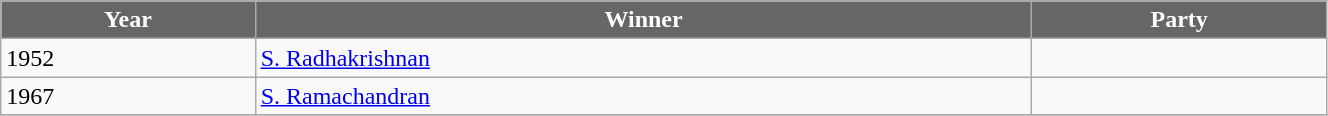<table class="wikitable" width="70%">
<tr>
<th style="background-color:#666666; color:white">Year</th>
<th style="background-color:#666666; color:white">Winner</th>
<th style="background-color:#666666; color:white" colspan="2">Party</th>
</tr>
<tr>
<td>1952</td>
<td><a href='#'>S. Radhakrishnan</a></td>
<td></td>
</tr>
<tr>
<td>1967</td>
<td><a href='#'>S. Ramachandran</a></td>
<td></td>
</tr>
<tr>
</tr>
</table>
